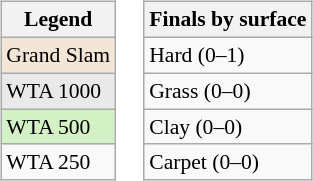<table>
<tr valign=top>
<td><br><table class="wikitable" style="font-size:90%;">
<tr>
<th>Legend</th>
</tr>
<tr>
<td style="background:#f3e6d7;">Grand Slam</td>
</tr>
<tr>
<td style="background:#e9e9e9;">WTA 1000</td>
</tr>
<tr>
<td style="background:#d4f1c5;">WTA 500</td>
</tr>
<tr>
<td>WTA 250</td>
</tr>
</table>
</td>
<td><br><table class="wikitable" style="font-size:90%;">
<tr>
<th>Finals by surface</th>
</tr>
<tr>
<td>Hard (0–1)</td>
</tr>
<tr>
<td>Grass (0–0)</td>
</tr>
<tr>
<td>Clay (0–0)</td>
</tr>
<tr>
<td>Carpet (0–0)</td>
</tr>
</table>
</td>
</tr>
</table>
